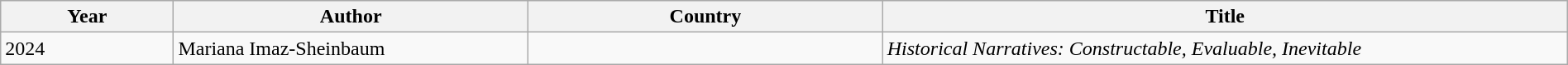<table class="wikitable sortable" style="table-layout: fixed; width:100%">
<tr>
<th scope=col style="width: 45px">Year</th>
<th scope=col style="width: 100px">Author</th>
<th scope=col style="width: 100px">Country</th>
<th scope=col style="width: 200px">Title</th>
</tr>
<tr>
<td>2024</td>
<td>Mariana Imaz-Sheinbaum</td>
<td></td>
<td><em>Historical Narratives: Constructable, Evaluable, Inevitable</em></td>
</tr>
</table>
